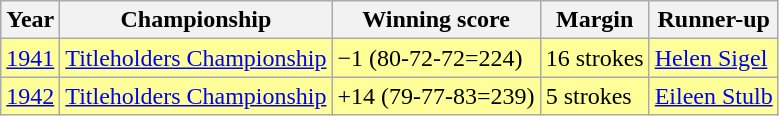<table class="wikitable">
<tr>
<th>Year</th>
<th>Championship</th>
<th>Winning score</th>
<th>Margin</th>
<th>Runner-up</th>
</tr>
<tr style="background:#FFFF99;">
<td><a href='#'>1941</a></td>
<td><a href='#'>Titleholders Championship</a></td>
<td>−1 (80-72-72=224)</td>
<td>16 strokes</td>
<td> <a href='#'>Helen Sigel</a></td>
</tr>
<tr style="background:#FFFF99;">
<td><a href='#'>1942</a></td>
<td><a href='#'>Titleholders Championship</a></td>
<td>+14 (79-77-83=239)</td>
<td>5 strokes</td>
<td> <a href='#'>Eileen Stulb</a></td>
</tr>
</table>
